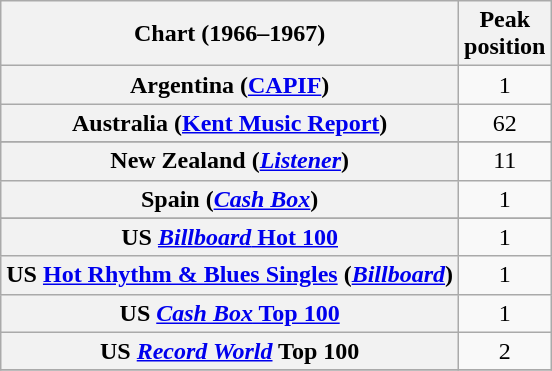<table class="wikitable sortable plainrowheaders">
<tr>
<th scope="col">Chart (1966–1967)</th>
<th scope="col">Peak<br>position</th>
</tr>
<tr>
<th scope="row">Argentina (<a href='#'>CAPIF</a>) </th>
<td style="text-align:center;">1</td>
</tr>
<tr>
<th scope="row">Australia (<a href='#'>Kent Music Report</a>)</th>
<td align="center">62</td>
</tr>
<tr>
</tr>
<tr>
</tr>
<tr>
</tr>
<tr>
</tr>
<tr>
</tr>
<tr>
<th scope="row">New Zealand (<em><a href='#'>Listener</a></em>)</th>
<td align="center">11</td>
</tr>
<tr>
<th scope="row">Spain (<em><a href='#'>Cash Box</a></em>)</th>
<td align="center">1</td>
</tr>
<tr>
</tr>
<tr>
<th scope="row">US <a href='#'><em>Billboard</em> Hot 100</a></th>
<td align="center">1</td>
</tr>
<tr>
<th scope="row">US <a href='#'>Hot Rhythm & Blues Singles</a> (<a href='#'><em>Billboard</em></a>)</th>
<td align="center">1</td>
</tr>
<tr>
<th scope="row">US <a href='#'><em>Cash Box</em> Top 100</a></th>
<td align="center">1</td>
</tr>
<tr>
<th scope="row">US <em><a href='#'>Record World</a></em> Top 100</th>
<td align="center">2</td>
</tr>
<tr>
</tr>
</table>
